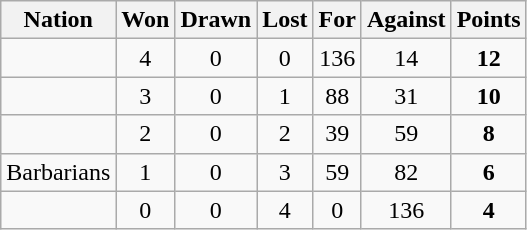<table class="wikitable" style="text-align: center;">
<tr>
<th>Nation</th>
<th>Won</th>
<th>Drawn</th>
<th>Lost</th>
<th>For</th>
<th>Against</th>
<th>Points</th>
</tr>
<tr>
<td align="left"></td>
<td>4</td>
<td>0</td>
<td>0</td>
<td>136</td>
<td>14</td>
<td><strong>12</strong></td>
</tr>
<tr>
<td align="left"></td>
<td>3</td>
<td>0</td>
<td>1</td>
<td>88</td>
<td>31</td>
<td><strong>10</strong></td>
</tr>
<tr>
<td align="left"></td>
<td>2</td>
<td>0</td>
<td>2</td>
<td>39</td>
<td>59</td>
<td><strong>8</strong></td>
</tr>
<tr>
<td align="left">Barbarians</td>
<td>1</td>
<td>0</td>
<td>3</td>
<td>59</td>
<td>82</td>
<td><strong>6</strong></td>
</tr>
<tr>
<td align="left"></td>
<td>0</td>
<td>0</td>
<td>4</td>
<td>0</td>
<td>136</td>
<td><strong>4</strong></td>
</tr>
</table>
